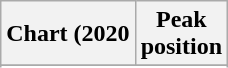<table class="wikitable sortable plainrowheaders">
<tr>
<th>Chart (2020</th>
<th>Peak<br>position</th>
</tr>
<tr>
</tr>
<tr>
</tr>
</table>
